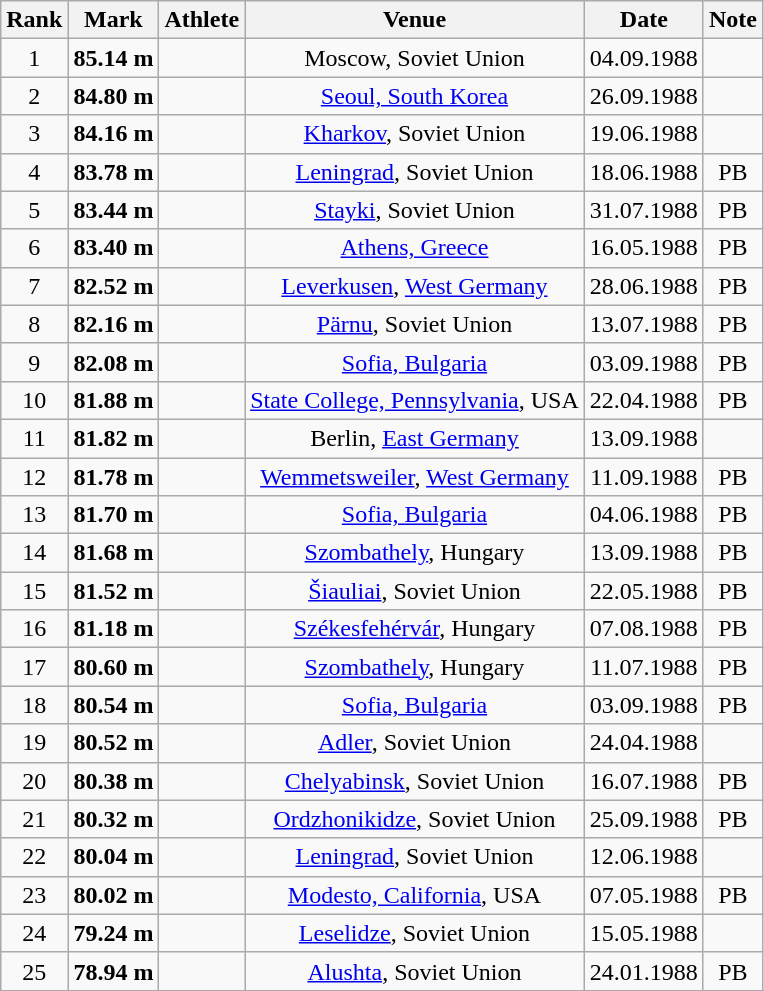<table class="wikitable" style="text-align:center;">
<tr>
<th>Rank</th>
<th>Mark</th>
<th>Athlete</th>
<th>Venue</th>
<th>Date</th>
<th>Note</th>
</tr>
<tr>
<td>1</td>
<td><strong>85.14 m</strong></td>
<td align=left></td>
<td>Moscow, Soviet Union</td>
<td>04.09.1988</td>
<td></td>
</tr>
<tr>
<td>2</td>
<td><strong>84.80 m</strong></td>
<td align=left></td>
<td><a href='#'>Seoul, South Korea</a></td>
<td>26.09.1988</td>
<td></td>
</tr>
<tr>
<td>3</td>
<td><strong>84.16 m</strong></td>
<td align=left></td>
<td><a href='#'>Kharkov</a>, Soviet Union</td>
<td>19.06.1988</td>
<td></td>
</tr>
<tr>
<td>4</td>
<td><strong>83.78 m</strong></td>
<td align=left></td>
<td><a href='#'>Leningrad</a>, Soviet Union</td>
<td>18.06.1988</td>
<td>PB</td>
</tr>
<tr>
<td>5</td>
<td><strong>83.44 m</strong></td>
<td align=left></td>
<td><a href='#'>Stayki</a>, Soviet Union</td>
<td>31.07.1988</td>
<td>PB</td>
</tr>
<tr>
<td>6</td>
<td><strong>83.40 m</strong></td>
<td align=left></td>
<td><a href='#'>Athens, Greece</a></td>
<td>16.05.1988</td>
<td>PB</td>
</tr>
<tr>
<td>7</td>
<td><strong>82.52 m</strong></td>
<td align=left></td>
<td><a href='#'>Leverkusen</a>, <a href='#'>West Germany</a></td>
<td>28.06.1988</td>
<td>PB</td>
</tr>
<tr>
<td>8</td>
<td><strong>82.16 m</strong></td>
<td align=left></td>
<td><a href='#'>Pärnu</a>, Soviet Union</td>
<td>13.07.1988</td>
<td>PB</td>
</tr>
<tr>
<td>9</td>
<td><strong>82.08 m</strong></td>
<td align=left></td>
<td><a href='#'>Sofia, Bulgaria</a></td>
<td>03.09.1988</td>
<td>PB</td>
</tr>
<tr>
<td>10</td>
<td><strong>81.88 m</strong></td>
<td align=left></td>
<td><a href='#'>State College, Pennsylvania</a>, USA</td>
<td>22.04.1988</td>
<td>PB</td>
</tr>
<tr>
<td>11</td>
<td><strong>81.82 m</strong></td>
<td align=left></td>
<td>Berlin, <a href='#'>East Germany</a></td>
<td>13.09.1988</td>
<td></td>
</tr>
<tr>
<td>12</td>
<td><strong>81.78 m</strong></td>
<td align=left></td>
<td><a href='#'>Wemmetsweiler</a>, <a href='#'>West Germany</a></td>
<td>11.09.1988</td>
<td>PB</td>
</tr>
<tr>
<td>13</td>
<td><strong>81.70 m</strong></td>
<td align=left></td>
<td><a href='#'>Sofia, Bulgaria</a></td>
<td>04.06.1988</td>
<td>PB</td>
</tr>
<tr>
<td>14</td>
<td><strong>81.68 m</strong></td>
<td align=left></td>
<td><a href='#'>Szombathely</a>, Hungary</td>
<td>13.09.1988</td>
<td>PB</td>
</tr>
<tr>
<td>15</td>
<td><strong>81.52 m</strong></td>
<td align=left></td>
<td><a href='#'>Šiauliai</a>, Soviet Union</td>
<td>22.05.1988</td>
<td>PB</td>
</tr>
<tr>
<td>16</td>
<td><strong>81.18 m</strong></td>
<td align=left></td>
<td><a href='#'>Székesfehérvár</a>, Hungary</td>
<td>07.08.1988</td>
<td>PB</td>
</tr>
<tr>
<td>17</td>
<td><strong>80.60 m</strong></td>
<td align=left></td>
<td><a href='#'>Szombathely</a>, Hungary</td>
<td>11.07.1988</td>
<td>PB</td>
</tr>
<tr>
<td>18</td>
<td><strong>80.54 m</strong></td>
<td align=left></td>
<td><a href='#'>Sofia, Bulgaria</a></td>
<td>03.09.1988</td>
<td>PB</td>
</tr>
<tr>
<td>19</td>
<td><strong>80.52 m</strong></td>
<td align=left></td>
<td><a href='#'>Adler</a>, Soviet Union</td>
<td>24.04.1988</td>
<td></td>
</tr>
<tr>
<td>20</td>
<td><strong>80.38 m</strong></td>
<td align=left></td>
<td><a href='#'>Chelyabinsk</a>, Soviet Union</td>
<td>16.07.1988</td>
<td>PB</td>
</tr>
<tr>
<td>21</td>
<td><strong>80.32 m</strong></td>
<td align=left></td>
<td><a href='#'>Ordzhonikidze</a>, Soviet Union</td>
<td>25.09.1988</td>
<td>PB</td>
</tr>
<tr>
<td>22</td>
<td><strong>80.04 m</strong></td>
<td align=left></td>
<td><a href='#'>Leningrad</a>, Soviet Union</td>
<td>12.06.1988</td>
<td></td>
</tr>
<tr>
<td>23</td>
<td><strong>80.02 m</strong></td>
<td align=left></td>
<td><a href='#'>Modesto, California</a>, USA</td>
<td>07.05.1988</td>
<td>PB</td>
</tr>
<tr>
<td>24</td>
<td><strong>79.24 m</strong></td>
<td align=left></td>
<td><a href='#'>Leselidze</a>, Soviet Union</td>
<td>15.05.1988</td>
<td></td>
</tr>
<tr>
<td>25</td>
<td><strong>78.94 m</strong></td>
<td align=left></td>
<td><a href='#'>Alushta</a>, Soviet Union</td>
<td>24.01.1988</td>
<td>PB</td>
</tr>
</table>
